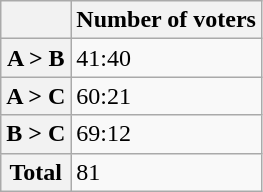<table class="wikitable floatleft">
<tr>
<th></th>
<th>Number of voters</th>
</tr>
<tr>
<th>A > B</th>
<td>41:40</td>
</tr>
<tr>
<th>A > C</th>
<td>60:21</td>
</tr>
<tr>
<th>B > C</th>
<td>69:12</td>
</tr>
<tr>
<th>Total</th>
<td>81</td>
</tr>
</table>
